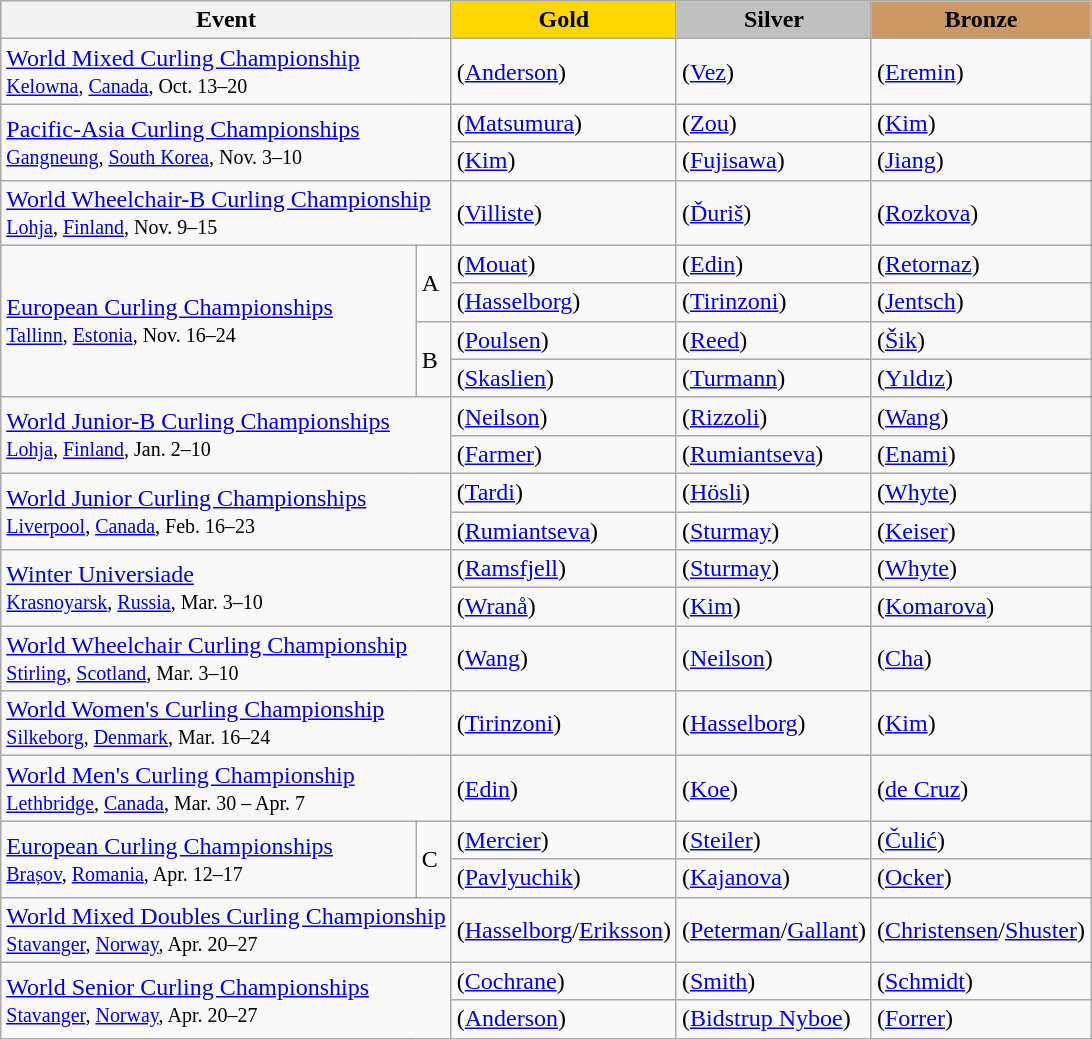<table class="wikitable">
<tr>
<th colspan="2">Event</th>
<th style="background:gold">Gold</th>
<th style="background:silver">Silver</th>
<th style="background:#cc9966">Bronze</th>
</tr>
<tr>
<td colspan="2"><a href='#'>World Mixed Curling Championship</a> <br> <small><a href='#'>Kelowna</a>, <a href='#'>Canada</a>, Oct. 13–20</small></td>
<td> (<a href='#'>Anderson</a>)</td>
<td> (<a href='#'>Vez</a>)</td>
<td> (<a href='#'>Eremin</a>)</td>
</tr>
<tr>
<td colspan="2" rowspan="2"><a href='#'>Pacific-Asia Curling Championships</a> <br> <small> <a href='#'>Gangneung</a>, <a href='#'>South Korea</a>, Nov. 3–10</small></td>
<td> (<a href='#'>Matsumura</a>)</td>
<td> (<a href='#'>Zou</a>)</td>
<td> (<a href='#'>Kim</a>)</td>
</tr>
<tr>
<td> (<a href='#'>Kim</a>)</td>
<td> (<a href='#'>Fujisawa</a>)</td>
<td> (<a href='#'>Jiang</a>)</td>
</tr>
<tr>
<td colspan="2"><a href='#'>World Wheelchair-B Curling Championship</a> <br> <small><a href='#'>Lohja</a>, <a href='#'>Finland</a>, Nov. 9–15</small></td>
<td> (<a href='#'>Villiste</a>)</td>
<td> (<a href='#'>Ďuriš</a>)</td>
<td> (<a href='#'>Rozkova</a>)</td>
</tr>
<tr>
<td rowspan="4"><a href='#'>European Curling Championships</a> <br> <small><a href='#'>Tallinn</a>, <a href='#'>Estonia</a>, Nov. 16–24</small></td>
<td rowspan="2">A</td>
<td> (<a href='#'>Mouat</a>)</td>
<td> (<a href='#'>Edin</a>)</td>
<td> (<a href='#'>Retornaz</a>)</td>
</tr>
<tr>
<td> (<a href='#'>Hasselborg</a>)</td>
<td> (<a href='#'>Tirinzoni</a>)</td>
<td> (<a href='#'>Jentsch</a>)</td>
</tr>
<tr>
<td rowspan=2>B</td>
<td> (<a href='#'>Poulsen</a>)</td>
<td> (<a href='#'>Reed</a>)</td>
<td> (<a href='#'>Šik</a>)</td>
</tr>
<tr>
<td> (<a href='#'>Skaslien</a>)</td>
<td> (<a href='#'>Turmann</a>)</td>
<td> (<a href='#'>Yıldız</a>)</td>
</tr>
<tr>
<td colspan="2" rowspan="2"><a href='#'>World Junior-B Curling Championships</a> <br> <small><a href='#'>Lohja</a>, <a href='#'>Finland</a>, Jan. 2–10</small></td>
<td> (<a href='#'>Neilson</a>)</td>
<td> (<a href='#'>Rizzoli</a>)</td>
<td> (<a href='#'>Wang</a>)</td>
</tr>
<tr>
<td> (<a href='#'>Farmer</a>)</td>
<td> (<a href='#'>Rumiantseva</a>)</td>
<td> (<a href='#'>Enami</a>)</td>
</tr>
<tr>
<td colspan="2" rowspan="2"><a href='#'>World Junior Curling Championships</a> <br> <small><a href='#'>Liverpool</a>, <a href='#'>Canada</a>, Feb. 16–23</small></td>
<td> (<a href='#'>Tardi</a>)</td>
<td> (<a href='#'>Hösli</a>)</td>
<td> (<a href='#'>Whyte</a>)</td>
</tr>
<tr>
<td> (<a href='#'>Rumiantseva</a>)</td>
<td> (<a href='#'>Sturmay</a>)</td>
<td> (<a href='#'>Keiser</a>)</td>
</tr>
<tr>
<td colspan="2" rowspan="2"><a href='#'>Winter Universiade</a> <br> <small><a href='#'>Krasnoyarsk</a>, <a href='#'>Russia</a>, Mar. 3–10</small></td>
<td> (<a href='#'>Ramsfjell</a>)</td>
<td> (<a href='#'>Sturmay</a>)</td>
<td> (<a href='#'>Whyte</a>)</td>
</tr>
<tr>
<td> (<a href='#'>Wranå</a>)</td>
<td> (<a href='#'>Kim</a>)</td>
<td> (<a href='#'>Komarova</a>)</td>
</tr>
<tr>
<td colspan="2"><a href='#'>World Wheelchair Curling Championship</a> <br> <small><a href='#'>Stirling</a>, <a href='#'>Scotland</a>, Mar. 3–10</small></td>
<td> (<a href='#'>Wang</a>)</td>
<td> (<a href='#'>Neilson</a>)</td>
<td> (<a href='#'>Cha</a>)</td>
</tr>
<tr>
<td colspan="2"><a href='#'>World Women's Curling Championship</a> <br> <small><a href='#'>Silkeborg</a>, <a href='#'>Denmark</a>, Mar. 16–24</small></td>
<td> (<a href='#'>Tirinzoni</a>)</td>
<td> (<a href='#'>Hasselborg</a>)</td>
<td> (<a href='#'>Kim</a>)</td>
</tr>
<tr>
<td colspan="2"><a href='#'>World Men's Curling Championship</a> <br> <small><a href='#'>Lethbridge</a>, <a href='#'>Canada</a>, Mar. 30 – Apr. 7</small></td>
<td> (<a href='#'>Edin</a>)</td>
<td> (<a href='#'>Koe</a>)</td>
<td> (<a href='#'>de Cruz</a>)</td>
</tr>
<tr>
<td rowspan="2"><a href='#'>European Curling Championships</a> <br> <small><a href='#'>Brașov</a>, <a href='#'>Romania</a>, Apr. 12–17</small></td>
<td rowspan="2">C</td>
<td> (<a href='#'>Mercier</a>)</td>
<td> (<a href='#'>Steiler</a>)</td>
<td> (<a href='#'>Čulić</a>)</td>
</tr>
<tr>
<td> (<a href='#'>Pavlyuchik</a>)</td>
<td> (<a href='#'>Kajanova</a>)</td>
<td> (<a href='#'>Ocker</a>)</td>
</tr>
<tr>
<td colspan="2"><a href='#'>World Mixed Doubles Curling Championship</a> <br> <small><a href='#'>Stavanger</a>, <a href='#'>Norway</a>, Apr. 20–27</small></td>
<td> (<a href='#'>Hasselborg</a>/<a href='#'>Eriksson</a>)</td>
<td> (<a href='#'>Peterman</a>/<a href='#'>Gallant</a>)</td>
<td> (<a href='#'>Christensen</a>/<a href='#'>Shuster</a>)</td>
</tr>
<tr>
<td colspan="2" rowspan="2"><a href='#'>World Senior Curling Championships</a> <br> <small><a href='#'>Stavanger</a>, <a href='#'>Norway</a>, Apr. 20–27</small></td>
<td> (<a href='#'>Cochrane</a>)</td>
<td> (<a href='#'>Smith</a>)</td>
<td> (<a href='#'>Schmidt</a>)</td>
</tr>
<tr>
<td> (<a href='#'>Anderson</a>)</td>
<td> (<a href='#'>Bidstrup Nyboe</a>)</td>
<td> (<a href='#'>Forrer</a>)</td>
</tr>
</table>
